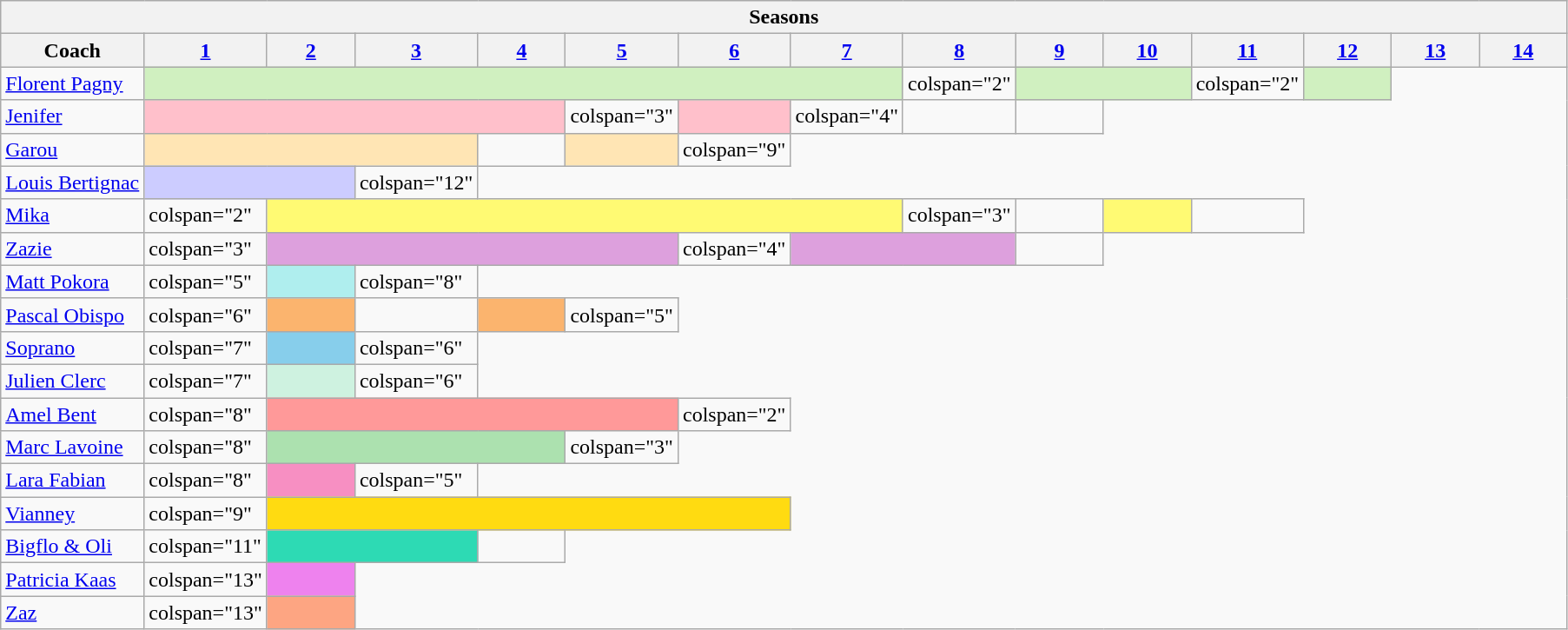<table class="wikitable">
<tr>
<th colspan="15">Seasons</th>
</tr>
<tr>
<th>Coach</th>
<th width="60"><a href='#'>1</a></th>
<th width="60"><a href='#'>2</a></th>
<th width="60"><a href='#'>3</a></th>
<th width="60"><a href='#'>4</a></th>
<th width="60"><a href='#'>5</a></th>
<th width="60"><a href='#'>6</a></th>
<th width="60"><a href='#'>7</a></th>
<th width="60"><a href='#'>8</a></th>
<th width="60"><a href='#'>9</a></th>
<th width="60"><a href='#'>10</a></th>
<th width="60"><a href='#'>11</a></th>
<th width="60"><a href='#'>12</a></th>
<th width="60"><a href='#'>13</a></th>
<th width="60"><a href='#'>14</a></th>
</tr>
<tr>
<td><a href='#'>Florent Pagny</a></td>
<td colspan="7" bgcolor="#d0f0c0"></td>
<td>colspan="2" </td>
<td colspan="2" bgcolor="#d0f0c0"></td>
<td>colspan="2" </td>
<td bgcolor="#d0f0c0"></td>
</tr>
<tr>
<td><a href='#'>Jenifer</a></td>
<td colspan="4" bgcolor="pink"></td>
<td>colspan="3" </td>
<td bgcolor="pink"></td>
<td>colspan="4" </td>
<td></td>
<td></td>
</tr>
<tr>
<td><a href='#'>Garou</a></td>
<td colspan="3" bgcolor="#ffe5b4"></td>
<td></td>
<td bgcolor="#ffe5b4"></td>
<td>colspan="9" </td>
</tr>
<tr>
<td><a href='#'>Louis Bertignac</a></td>
<td colspan="2" bgcolor="#ccf"></td>
<td>colspan="12" </td>
</tr>
<tr>
<td><a href='#'>Mika</a></td>
<td>colspan="2" </td>
<td colspan="6" bgcolor="#fffa73"></td>
<td>colspan="3" </td>
<td></td>
<td colspan="1" bgcolor="#fffa73"></td>
<td></td>
</tr>
<tr>
<td><a href='#'>Zazie</a></td>
<td>colspan="3" </td>
<td colspan="4" bgcolor="#dda0dd"></td>
<td>colspan="4" </td>
<td colspan="2" bgcolor="#dda0dd"></td>
<td></td>
</tr>
<tr>
<td><a href='#'>Matt Pokora</a></td>
<td>colspan="5" </td>
<td bgcolor="#afeeee"></td>
<td>colspan="8" </td>
</tr>
<tr>
<td><a href='#'>Pascal Obispo</a></td>
<td>colspan="6" </td>
<td bgcolor="#fbb46e"></td>
<td></td>
<td bgcolor="#fbb46e"></td>
<td>colspan="5" </td>
</tr>
<tr>
<td><a href='#'>Soprano</a></td>
<td>colspan="7" </td>
<td style="background:#87ceeb"></td>
<td>colspan="6" </td>
</tr>
<tr>
<td><a href='#'>Julien Clerc</a></td>
<td>colspan="7" </td>
<td bgcolor="#cef2e0"></td>
<td>colspan="6" </td>
</tr>
<tr>
<td><a href='#'>Amel Bent</a></td>
<td>colspan="8" </td>
<td colspan="4" bgcolor="#ff9999"></td>
<td>colspan="2" </td>
</tr>
<tr>
<td><a href='#'>Marc Lavoine</a></td>
<td>colspan="8" </td>
<td colspan="3" bgcolor="#ace1af"></td>
<td>colspan="3" </td>
</tr>
<tr>
<td><a href='#'>Lara Fabian</a></td>
<td>colspan="8" </td>
<td bgcolor="#F78FC2"></td>
<td>colspan="5" </td>
</tr>
<tr>
<td><a href='#'>Vianney</a></td>
<td>colspan="9" </td>
<td colspan="5" bgcolor="#ffdb11"></td>
</tr>
<tr>
<td><a href='#'>Bigflo & Oli</a></td>
<td>colspan="11" </td>
<td colspan="2" bgcolor="#2ddab4"></td>
<td></td>
</tr>
<tr>
<td><a href='#'>Patricia Kaas</a></td>
<td>colspan="13" </td>
<td colspan="1" bgcolor="#ee82ee"></td>
</tr>
<tr>
<td><a href='#'>Zaz</a></td>
<td>colspan="13" </td>
<td colspan="1" bgcolor="FDA582"></td>
</tr>
</table>
